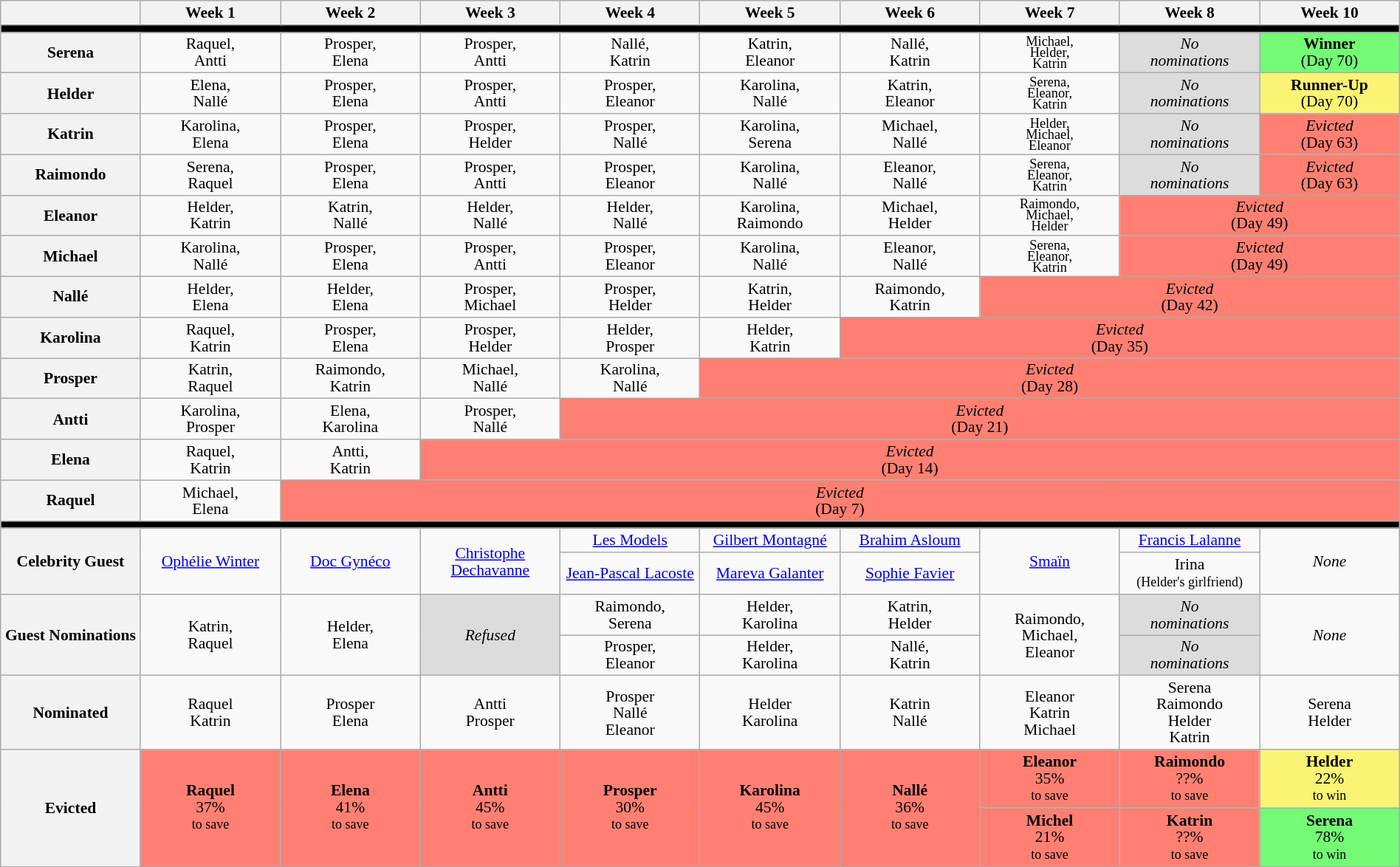<table class="wikitable" style="text-align:center; font-size:90%; width:100%; line-height:15px;">
<tr>
<th style="width: 10%;"></th>
<th style="width: 10%;">Week 1</th>
<th style="width: 10%;">Week 2</th>
<th style="width: 10%;">Week 3</th>
<th style="width: 10%;">Week 4</th>
<th style="width: 10%;">Week 5</th>
<th style="width: 10%;">Week 6</th>
<th style="width: 10%;">Week 7</th>
<th style="width: 10%;">Week 8</th>
<th colspan="2" style="width: 10%;">Week 10</th>
</tr>
<tr>
<th style="background:#000000;" colspan="13"></th>
</tr>
<tr>
<th>Serena</th>
<td>Raquel,<br>Antti</td>
<td>Prosper,<br>Elena</td>
<td>Prosper,<br>Antti</td>
<td>Nallé,<br>Katrin</td>
<td>Katrin,<br>Eleanor</td>
<td>Nallé,<br>Katrin</td>
<td style="line-height:10px; font-size:85%;">Michael,<br>Helder,<br>Katrin</td>
<td style="background:#DCDCDC; text-align:center;"><em>No<br>nominations</em></td>
<td style="background:#73FB76;" colspan="2"><strong>Winner</strong><br>(Day 70)</td>
</tr>
<tr>
<th>Helder</th>
<td>Elena,<br>Nallé</td>
<td>Prosper,<br>Elena</td>
<td>Prosper,<br>Antti</td>
<td>Prosper,<br>Eleanor</td>
<td>Karolina,<br>Nallé</td>
<td>Katrin,<br>Eleanor</td>
<td style="line-height:10px; font-size:85%;">Serena,<br>Eleanor,<br>Katrin</td>
<td style="background:#DCDCDC; text-align:center;"><em>No<br>nominations</em></td>
<td style="background:#FBF373;" colspan="2"><strong>Runner-Up</strong><br>(Day 70)</td>
</tr>
<tr>
<th>Katrin</th>
<td>Karolina,<br>Elena</td>
<td>Prosper,<br>Elena</td>
<td>Prosper,<br>Helder</td>
<td>Prosper,<br>Nallé</td>
<td>Karolina,<br>Serena</td>
<td>Michael,<br>Nallé</td>
<td style="line-height:10px; font-size:85%;">Helder,<br>Michael,<br>Eleanor</td>
<td style="background:#DCDCDC; text-align:center;"><em>No<br>nominations</em></td>
<td style="background:#FF8072"  colspan="2"><em>Evicted</em><br>(Day 63)</td>
</tr>
<tr>
<th>Raimondo</th>
<td>Serena,<br>Raquel</td>
<td>Prosper,<br>Elena</td>
<td>Prosper,<br>Antti</td>
<td>Prosper,<br>Eleanor</td>
<td>Karolina,<br>Nallé</td>
<td>Eleanor,<br>Nallé</td>
<td style="line-height:10px; font-size:85%;">Serena,<br>Eleanor,<br>Katrin</td>
<td style="background:#DCDCDC; text-align:center;"><em>No<br>nominations</em></td>
<td style="background:#FF8072"  colspan="2"><em>Evicted</em><br>(Day 63)</td>
</tr>
<tr>
<th>Eleanor</th>
<td>Helder,<br>Katrin</td>
<td>Katrin,<br>Nallé</td>
<td>Helder,<br>Nallé</td>
<td>Helder,<br>Nallé</td>
<td>Karolina,<br>Raimondo</td>
<td>Michael,<br>Helder</td>
<td style="line-height:10px; font-size:85%;">Raimondo,<br>Michael,<br>Helder</td>
<td style="background:#FF8072"  colspan="4"><em>Evicted</em><br>(Day 49)</td>
</tr>
<tr>
<th>Michael</th>
<td>Karolina,<br>Nallé</td>
<td>Prosper,<br>Elena</td>
<td>Prosper,<br>Antti</td>
<td>Prosper,<br>Eleanor</td>
<td>Karolina,<br>Nallé</td>
<td>Eleanor,<br>Nallé</td>
<td style="line-height:10px; font-size:85%;">Serena,<br>Eleanor,<br>Katrin</td>
<td style="background:#FF8072"  colspan="4"><em>Evicted</em><br>(Day 49)</td>
</tr>
<tr>
<th>Nallé</th>
<td>Helder,<br>Elena</td>
<td>Helder,<br>Elena</td>
<td>Prosper,<br>Michael</td>
<td>Prosper,<br>Helder</td>
<td>Katrin,<br>Helder</td>
<td>Raimondo,<br>Katrin</td>
<td style="background:#FF8072"  colspan="5"><em>Evicted</em><br>(Day 42)</td>
</tr>
<tr>
<th>Karolina</th>
<td>Raquel,<br>Katrin</td>
<td>Prosper,<br>Elena</td>
<td>Prosper,<br>Helder</td>
<td>Helder,<br>Prosper</td>
<td>Helder,<br>Katrin</td>
<td style="background:#FF8072"  colspan="6"><em>Evicted</em><br>(Day 35)</td>
</tr>
<tr>
<th>Prosper</th>
<td>Katrin,<br>Raquel</td>
<td>Raimondo,<br>Katrin</td>
<td>Michael,<br>Nallé</td>
<td>Karolina,<br>Nallé</td>
<td style="background:#FF8072"  colspan="7"><em>Evicted</em><br>(Day 28)</td>
</tr>
<tr>
<th>Antti</th>
<td>Karolina,<br>Prosper</td>
<td>Elena,<br>Karolina</td>
<td>Prosper,<br>Nallé</td>
<td style="background:#FF8072"  colspan="8"><em>Evicted</em><br>(Day 21)</td>
</tr>
<tr>
<th>Elena</th>
<td>Raquel,<br>Katrin</td>
<td>Antti,<br>Katrin</td>
<td style="background:#FF8072"  colspan="9"><em>Evicted</em><br>(Day 14)</td>
</tr>
<tr>
<th>Raquel</th>
<td>Michael,<br>Elena</td>
<td style="background:#FF8072"  colspan="10"><em>Evicted</em><br>(Day 7)</td>
</tr>
<tr>
<th style="background:#000000;" colspan="13"></th>
</tr>
<tr>
<th rowspan="2">Celebrity Guest</th>
<td rowspan="2"><a href='#'>Ophélie Winter</a></td>
<td rowspan="2"><a href='#'>Doc Gynéco</a></td>
<td rowspan="2"><a href='#'>Christophe Dechavanne</a></td>
<td rowspan="1"><a href='#'>Les Models</a></td>
<td rowspan="1"><a href='#'>Gilbert Montagné</a></td>
<td rowspan="1"><a href='#'>Brahim Asloum</a></td>
<td rowspan="2"><a href='#'>Smaïn</a></td>
<td rowspan="1"><a href='#'>Francis Lalanne</a></td>
<td rowspan="2"><em>None</em></td>
</tr>
<tr>
<td rowspan="1"><a href='#'>Jean-Pascal Lacoste</a></td>
<td rowspan="1"><a href='#'>Mareva Galanter</a></td>
<td rowspan="1"><a href='#'>Sophie Favier</a></td>
<td rowspan="1">Irina<br><small>(Helder's girlfriend)</small></td>
</tr>
<tr>
<th rowspan="2">Guest Nominations</th>
<td rowspan="2">Katrin,<br>Raquel</td>
<td rowspan="2">Helder,<br>Elena</td>
<td rowspan="2" style="background:#DCDCDC; text-align:center;"><em>Refused</em></td>
<td rowspan="1">Raimondo,<br>Serena</td>
<td rowspan="1">Helder,<br>Karolina</td>
<td rowspan="1">Katrin,<br>Helder</td>
<td rowspan="2">Raimondo,<br>Michael,<br>Eleanor</td>
<td rowspan="1" style="background:#DCDCDC; text-align:center;"><em>No<br>nominations</em></td>
<td rowspan="2"><em>None</em></td>
</tr>
<tr>
<td rowspan="1">Prosper,<br>Eleanor</td>
<td rowspan="1">Helder,<br>Karolina</td>
<td rowspan="1">Nallé,<br>Katrin</td>
<td rowspan="1" style="background:#DCDCDC; text-align:center;"><em>No<br>nominations</em></td>
</tr>
<tr>
<th>Nominated</th>
<td>Raquel<br>Katrin</td>
<td>Prosper<br>Elena</td>
<td>Antti<br>Prosper</td>
<td>Prosper<br>Nallé<br>Eleanor</td>
<td>Helder<br>Karolina</td>
<td>Katrin<br>Nallé</td>
<td>Eleanor<br>Katrin<br>Michael</td>
<td>Serena<br>Raimondo<br>Helder<br>Katrin</td>
<td>Serena<br>Helder</td>
</tr>
<tr>
<th rowspan="2">Evicted</th>
<td style="background:#FF8072" rowspan="2"><strong>Raquel</strong><br>37%<br><small>to save</small></td>
<td style="background:#FF8072" rowspan="2"><strong>Elena</strong><br>41%<br><small>to save</small></td>
<td style="background:#FF8072" rowspan="2"><strong>Antti</strong><br>45%<br><small>to save</small></td>
<td style="background:#FF8072" rowspan="2"><strong>Prosper</strong><br>30%<br><small>to save</small></td>
<td style="background:#FF8072" rowspan="2"><strong>Karolina</strong><br>45%<br><small>to save</small></td>
<td style="background:#FF8072" rowspan="2"><strong>Nallé</strong><br>36%<br><small>to save</small></td>
<td style="background:#FF8072" rowspan="1"><strong>Eleanor</strong><br>35%<br><small>to save</small></td>
<td style="background:#FF8072" rowspan="1"><strong>Raimondo</strong><br>??%<br><small>to save</small></td>
<td colspan="2" style="background:#FBF373" rowspan="1"><strong>Helder</strong><br>22%<br><small>to win</small></td>
</tr>
<tr>
<td style="background:#FF8072" rowspan="1"><strong>Michel</strong><br>21%<br><small>to save</small></td>
<td style="background:#FF8072" rowspan="1"><strong>Katrin</strong><br>??%<br><small>to save</small></td>
<td colspan="2" style="background:#73FB76" rowspan="1"><strong>Serena</strong><br>78%<br><small>to win</small></td>
</tr>
</table>
